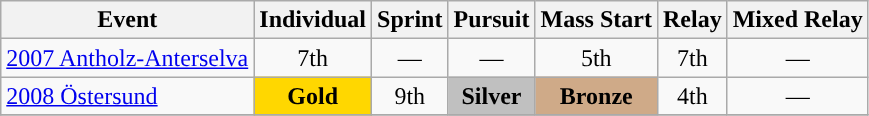<table class="wikitable" style="text-align: center;">
<tr ">
<th>Event</th>
<th>Individual</th>
<th>Sprint</th>
<th>Pursuit</th>
<th>Mass Start</th>
<th>Relay</th>
<th>Mixed Relay</th>
</tr>
<tr>
<td align=left> <a href='#'>2007 Antholz-Anterselva</a></td>
<td>7th</td>
<td>―</td>
<td>―</td>
<td>5th</td>
<td>7th</td>
<td>―</td>
</tr>
<tr>
<td align=left> <a href='#'>2008 Östersund</a></td>
<td style="background:gold"><strong>Gold</strong></td>
<td>9th</td>
<td style="background:silver"><strong>Silver</strong></td>
<td style="background:#cfaa88"><strong>Bronze</strong></td>
<td>4th</td>
<td>―</td>
</tr>
<tr>
</tr>
</table>
